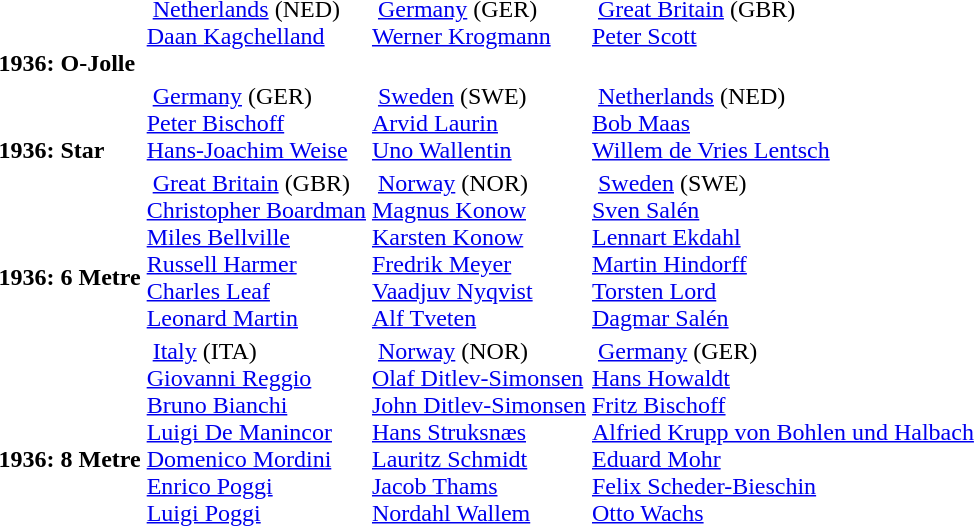<table>
<tr>
<td style="align:center;"><br><br><strong>1936: O-Jolle</strong> <br></td>
<td style="vertical-align:top;"> <a href='#'>Netherlands</a> <span>(NED)</span><br><a href='#'>Daan Kagchelland</a></td>
<td style="vertical-align:top;"> <a href='#'>Germany</a> <span>(GER)</span><br><a href='#'>Werner Krogmann</a></td>
<td style="vertical-align:top;"> <a href='#'>Great Britain</a> <span>(GBR)</span><br><a href='#'>Peter Scott</a></td>
</tr>
<tr>
<td style="align:center;"><br><br><strong>1936: Star</strong> <br></td>
<td style="vertical-align:top;"> <a href='#'>Germany</a> <span>(GER)</span><br><a href='#'>Peter Bischoff</a><br><a href='#'>Hans-Joachim Weise</a></td>
<td style="vertical-align:top;"> <a href='#'>Sweden</a> <span>(SWE)</span><br><a href='#'>Arvid Laurin</a><br><a href='#'>Uno Wallentin</a></td>
<td style="vertical-align:top;"> <a href='#'>Netherlands</a> <span>(NED)</span><br><a href='#'>Bob Maas</a><br><a href='#'>Willem de Vries Lentsch</a></td>
</tr>
<tr>
<td style="align:center;"><br><br><strong>1936: 6 Metre</strong> <br></td>
<td style="vertical-align:top;"> <a href='#'>Great Britain</a> <span>(GBR)</span><br><a href='#'>Christopher Boardman</a><br><a href='#'>Miles Bellville</a><br><a href='#'>Russell Harmer</a><br><a href='#'>Charles Leaf</a><br><a href='#'>Leonard Martin</a></td>
<td style="vertical-align:top;"> <a href='#'>Norway</a> <span>(NOR)</span><br><a href='#'>Magnus Konow</a><br><a href='#'>Karsten Konow</a><br><a href='#'>Fredrik Meyer</a><br><a href='#'>Vaadjuv Nyqvist</a><br><a href='#'>Alf Tveten</a></td>
<td style="vertical-align:top;"> <a href='#'>Sweden</a> <span>(SWE)</span><br><a href='#'>Sven Salén</a><br><a href='#'>Lennart Ekdahl</a><br><a href='#'>Martin Hindorff</a><br><a href='#'>Torsten Lord</a><br><a href='#'>Dagmar Salén</a></td>
</tr>
<tr>
<td style="align:center;"><br><br><strong>1936: 8 Metre</strong> <br></td>
<td style="vertical-align:top;"> <a href='#'>Italy</a> <span>(ITA)</span><br><a href='#'>Giovanni Reggio</a><br><a href='#'>Bruno Bianchi</a><br><a href='#'>Luigi De Manincor</a><br><a href='#'>Domenico Mordini</a><br><a href='#'>Enrico Poggi</a><br><a href='#'>Luigi Poggi</a></td>
<td style="vertical-align:top;"> <a href='#'>Norway</a> <span>(NOR)</span><br><a href='#'>Olaf Ditlev-Simonsen</a><br><a href='#'>John Ditlev-Simonsen</a><br><a href='#'>Hans Struksnæs</a><br><a href='#'>Lauritz Schmidt</a><br><a href='#'>Jacob Thams</a><br><a href='#'>Nordahl Wallem</a></td>
<td style="vertical-align:top;"> <a href='#'>Germany</a> <span>(GER)</span><br><a href='#'>Hans Howaldt</a><br><a href='#'>Fritz Bischoff</a><br><a href='#'>Alfried Krupp von Bohlen und Halbach</a><br><a href='#'>Eduard Mohr</a><br><a href='#'>Felix Scheder-Bieschin</a><br><a href='#'>Otto Wachs</a></td>
</tr>
</table>
